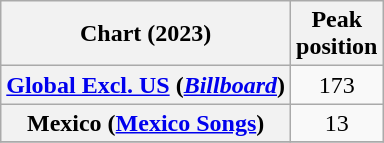<table class="wikitable sortable plainrowheaders" style="text-align:center;">
<tr>
<th scope="col">Chart (2023)</th>
<th scope="col">Peak<br>position</th>
</tr>
<tr>
<th scope="row"><a href='#'>Global Excl. US</a> (<a href='#'><em>Billboard</em></a>)</th>
<td>173</td>
</tr>
<tr>
<th scope="row">Mexico (<a href='#'>Mexico Songs</a>)</th>
<td>13</td>
</tr>
<tr>
</tr>
</table>
